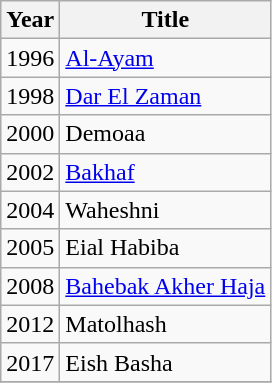<table class="wikitable">
<tr>
<th>Year</th>
<th>Title</th>
</tr>
<tr>
<td>1996</td>
<td><a href='#'>Al-Ayam</a></td>
</tr>
<tr>
<td>1998</td>
<td><a href='#'>Dar El Zaman</a></td>
</tr>
<tr>
<td>2000</td>
<td>Demoaa</td>
</tr>
<tr>
<td>2002</td>
<td><a href='#'>Bakhaf</a></td>
</tr>
<tr>
<td>2004</td>
<td>Waheshni</td>
</tr>
<tr>
<td>2005</td>
<td>Eial Habiba</td>
</tr>
<tr>
<td>2008</td>
<td><a href='#'>Bahebak Akher Haja</a></td>
</tr>
<tr>
<td>2012</td>
<td>Matolhash</td>
</tr>
<tr>
<td>2017</td>
<td>Eish Basha </td>
</tr>
<tr>
</tr>
</table>
